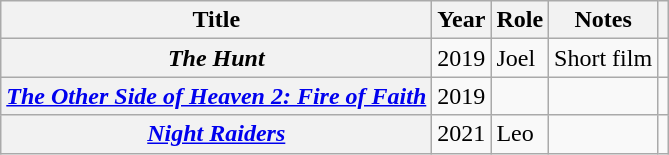<table class="wikitable plainrowheaders sortable">
<tr>
<th scope="col">Title</th>
<th scope="col">Year</th>
<th scope="col">Role</th>
<th scope="col" class="unsortable">Notes</th>
<th scope="col" class="unsortable"></th>
</tr>
<tr>
<th scope="row"><em>The Hunt</em></th>
<td>2019</td>
<td>Joel</td>
<td>Short film</td>
<td style="text-align:center;"></td>
</tr>
<tr>
<th scope="row"><em><a href='#'>The Other Side of Heaven 2: Fire of Faith</a></em></th>
<td>2019</td>
<td></td>
<td></td>
<td style="text-align:center;"></td>
</tr>
<tr>
<th scope="row"><em><a href='#'>Night Raiders</a></em></th>
<td>2021</td>
<td>Leo</td>
<td></td>
<td style="text-align:center;"></td>
</tr>
</table>
